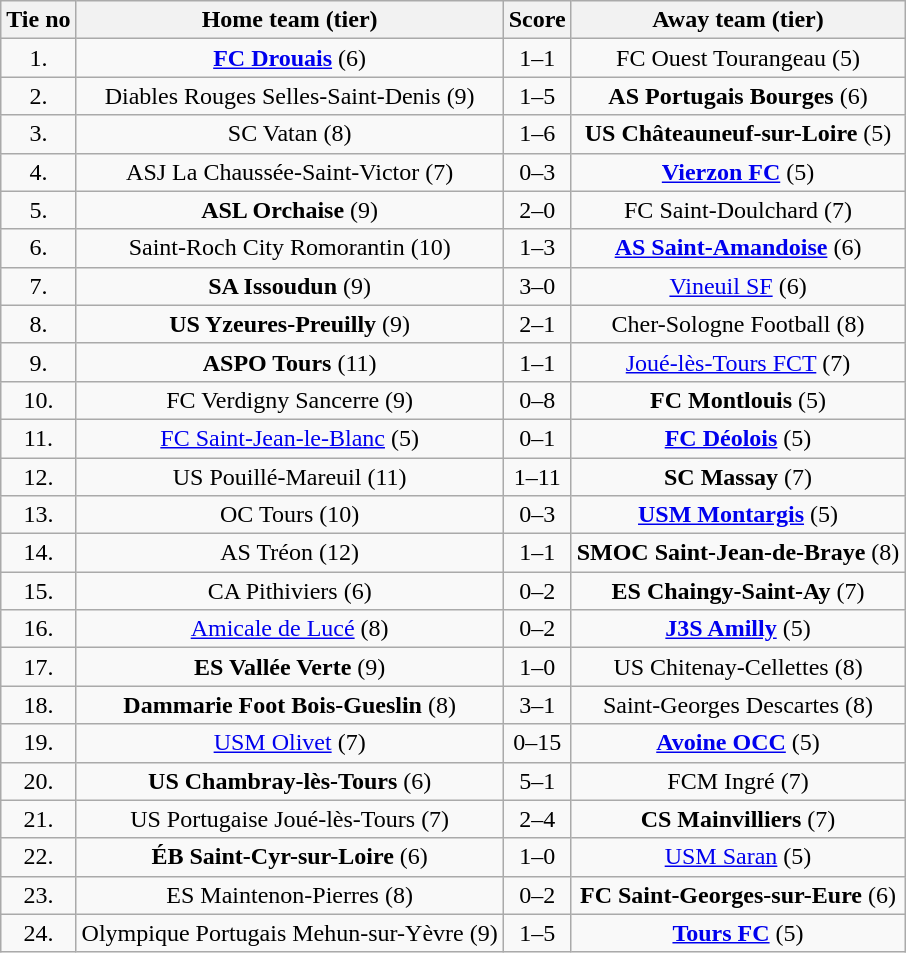<table class="wikitable sortable" style="text-align: center">
<tr>
<th>Tie no</th>
<th>Home team (tier)</th>
<th>Score</th>
<th>Away team (tier)</th>
</tr>
<tr>
<td>1.</td>
<td><strong><a href='#'>FC Drouais</a></strong> (6)</td>
<td>1–1 </td>
<td>FC Ouest Tourangeau (5)</td>
</tr>
<tr>
<td>2.</td>
<td>Diables Rouges Selles-Saint-Denis (9)</td>
<td>1–5</td>
<td><strong>AS Portugais Bourges</strong> (6)</td>
</tr>
<tr>
<td>3.</td>
<td>SC Vatan (8)</td>
<td>1–6</td>
<td><strong>US Châteauneuf-sur-Loire</strong> (5)</td>
</tr>
<tr>
<td>4.</td>
<td>ASJ La Chaussée-Saint-Victor (7)</td>
<td>0–3</td>
<td><strong><a href='#'>Vierzon FC</a></strong> (5)</td>
</tr>
<tr>
<td>5.</td>
<td><strong>ASL Orchaise</strong> (9)</td>
<td>2–0</td>
<td>FC Saint-Doulchard (7)</td>
</tr>
<tr>
<td>6.</td>
<td>Saint-Roch City Romorantin (10)</td>
<td>1–3</td>
<td><strong><a href='#'>AS Saint-Amandoise</a></strong> (6)</td>
</tr>
<tr>
<td>7.</td>
<td><strong>SA Issoudun</strong> (9)</td>
<td>3–0</td>
<td><a href='#'>Vineuil SF</a> (6)</td>
</tr>
<tr>
<td>8.</td>
<td><strong>US Yzeures-Preuilly</strong> (9)</td>
<td>2–1</td>
<td>Cher-Sologne Football (8)</td>
</tr>
<tr>
<td>9.</td>
<td><strong>ASPO Tours</strong> (11)</td>
<td>1–1 </td>
<td><a href='#'>Joué-lès-Tours FCT</a> (7)</td>
</tr>
<tr>
<td>10.</td>
<td>FC Verdigny Sancerre (9)</td>
<td>0–8</td>
<td><strong>FC Montlouis</strong> (5)</td>
</tr>
<tr>
<td>11.</td>
<td><a href='#'>FC Saint-Jean-le-Blanc</a> (5)</td>
<td>0–1</td>
<td><strong><a href='#'>FC Déolois</a></strong> (5)</td>
</tr>
<tr>
<td>12.</td>
<td>US Pouillé-Mareuil (11)</td>
<td>1–11</td>
<td><strong>SC Massay</strong> (7)</td>
</tr>
<tr>
<td>13.</td>
<td>OC Tours (10)</td>
<td>0–3</td>
<td><strong><a href='#'>USM Montargis</a></strong> (5)</td>
</tr>
<tr>
<td>14.</td>
<td>AS Tréon (12)</td>
<td>1–1 </td>
<td><strong>SMOC Saint-Jean-de-Braye</strong> (8)</td>
</tr>
<tr>
<td>15.</td>
<td>CA Pithiviers (6)</td>
<td>0–2</td>
<td><strong>ES Chaingy-Saint-Ay</strong> (7)</td>
</tr>
<tr>
<td>16.</td>
<td><a href='#'>Amicale de Lucé</a> (8)</td>
<td>0–2</td>
<td><strong><a href='#'>J3S Amilly</a></strong> (5)</td>
</tr>
<tr>
<td>17.</td>
<td><strong>ES Vallée Verte</strong> (9)</td>
<td>1–0</td>
<td>US Chitenay-Cellettes (8)</td>
</tr>
<tr>
<td>18.</td>
<td><strong>Dammarie Foot Bois-Gueslin</strong> (8)</td>
<td>3–1</td>
<td>Saint-Georges Descartes (8)</td>
</tr>
<tr>
<td>19.</td>
<td><a href='#'>USM Olivet</a> (7)</td>
<td>0–15</td>
<td><strong><a href='#'>Avoine OCC</a></strong> (5)</td>
</tr>
<tr>
<td>20.</td>
<td><strong>US Chambray-lès-Tours</strong> (6)</td>
<td>5–1</td>
<td>FCM Ingré (7)</td>
</tr>
<tr>
<td>21.</td>
<td>US Portugaise Joué-lès-Tours (7)</td>
<td>2–4</td>
<td><strong>CS Mainvilliers</strong> (7)</td>
</tr>
<tr>
<td>22.</td>
<td><strong>ÉB Saint-Cyr-sur-Loire</strong> (6)</td>
<td>1–0</td>
<td><a href='#'>USM Saran</a> (5)</td>
</tr>
<tr>
<td>23.</td>
<td>ES Maintenon-Pierres (8)</td>
<td>0–2</td>
<td><strong>FC Saint-Georges-sur-Eure</strong> (6)</td>
</tr>
<tr>
<td>24.</td>
<td>Olympique Portugais Mehun-sur-Yèvre (9)</td>
<td>1–5</td>
<td><strong><a href='#'>Tours FC</a></strong> (5)</td>
</tr>
</table>
